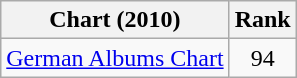<table class="wikitable">
<tr>
<th>Chart (2010)</th>
<th>Rank</th>
</tr>
<tr>
<td><a href='#'>German Albums Chart</a></td>
<td style="text-align:center;">94</td>
</tr>
</table>
